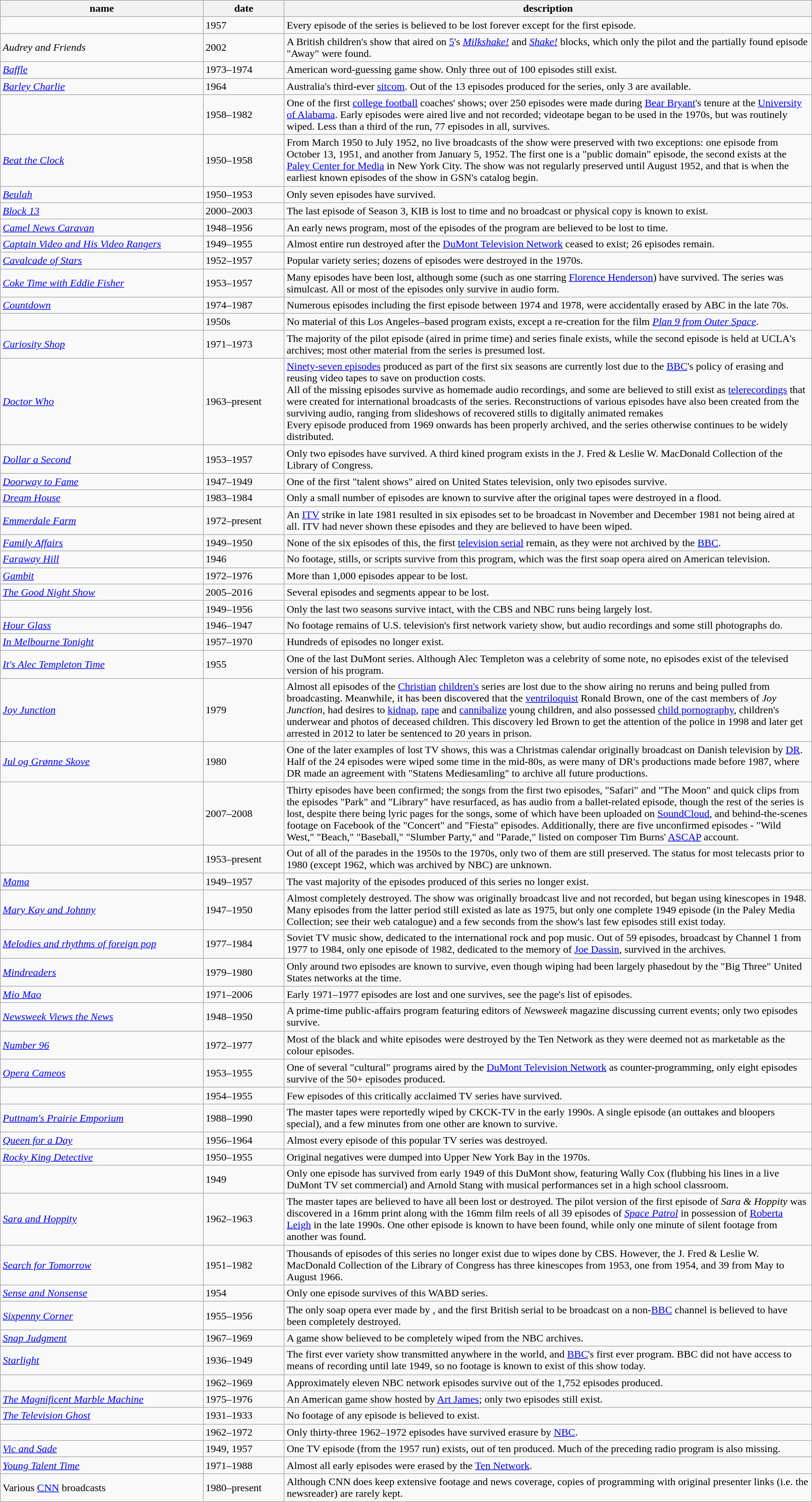<table class="wikitable sortable sticky-header" border="1">
<tr>
<th style="width: 25%;">name</th>
<th style="width: 10%;">date</th>
<th>description</th>
</tr>
<tr>
<td><em></em></td>
<td>1957</td>
<td>Every episode of the series is believed to be lost forever except for the first episode.</td>
</tr>
<tr>
<td><em>Audrey and Friends</em></td>
<td>2002</td>
<td>A British children's show that aired on <a href='#'>5</a>'s <em><a href='#'>Milkshake!</a></em> and <em><a href='#'>Shake!</a></em> blocks, which only the pilot and the partially found episode "Away" were found.</td>
</tr>
<tr>
<td><em><a href='#'>Baffle</a></em></td>
<td>1973–1974</td>
<td>American word-guessing game show. Only three out of 100 episodes still exist.</td>
</tr>
<tr>
<td><em><a href='#'>Barley Charlie</a></em></td>
<td>1964</td>
<td>Australia's third-ever <a href='#'>sitcom</a>. Out of the 13 episodes produced for the series, only 3 are available.</td>
</tr>
<tr>
<td><em></em></td>
<td>1958–1982</td>
<td>One of the first <a href='#'>college football</a> coaches' shows; over 250 episodes were made during <a href='#'>Bear Bryant</a>'s tenure at the <a href='#'>University of Alabama</a>. Early episodes were aired live and not recorded; videotape began to be used in the 1970s, but was routinely wiped. Less than a third of the run, 77 episodes in all, survives.</td>
</tr>
<tr>
<td><em><a href='#'>Beat the Clock</a></em></td>
<td>1950–1958</td>
<td>From March 1950 to July 1952, no live broadcasts of the show were preserved with two exceptions: one episode from October 13, 1951, and another from January 5, 1952. The first one is a "public domain" episode, the second exists at the <a href='#'>Paley Center for Media</a> in New York City. The show was not regularly preserved until August 1952, and that is when the earliest known episodes of the show in GSN's catalog begin.</td>
</tr>
<tr>
<td><em><a href='#'>Beulah</a></em></td>
<td>1950–1953</td>
<td>Only seven episodes have survived.</td>
</tr>
<tr>
<td><em><a href='#'>Block 13</a></em></td>
<td>2000–2003</td>
<td>The last episode of Season 3, KIB is lost to time and no broadcast or physical copy is known to exist.</td>
</tr>
<tr>
<td><em><a href='#'>Camel News Caravan</a></em></td>
<td>1948–1956</td>
<td>An early news program, most of the episodes of the program are believed to be lost to time.</td>
</tr>
<tr>
<td><em><a href='#'>Captain Video and His Video Rangers</a></em></td>
<td>1949–1955</td>
<td>Almost entire run destroyed after the <a href='#'>DuMont Television Network</a> ceased to exist; 26 episodes remain.</td>
</tr>
<tr>
<td><em><a href='#'>Cavalcade of Stars</a></em></td>
<td>1952–1957</td>
<td>Popular variety series; dozens of episodes were destroyed in the 1970s.</td>
</tr>
<tr>
<td><em><a href='#'>Coke Time with Eddie Fisher</a></em></td>
<td>1953–1957</td>
<td>Many episodes have been lost, although some (such as one starring <a href='#'>Florence Henderson</a>) have survived. The series was simulcast. All or most of the episodes only survive in audio form.</td>
</tr>
<tr>
<td><em><a href='#'>Countdown</a></em></td>
<td>1974–1987</td>
<td>Numerous episodes including the first episode between 1974 and 1978, were accidentally erased by ABC in the late 70s.</td>
</tr>
<tr>
<td><em></em></td>
<td>1950s</td>
<td>No material of this Los Angeles–based program exists, except a re-creation for the film <em><a href='#'>Plan 9 from Outer Space</a></em>.</td>
</tr>
<tr>
<td><em><a href='#'>Curiosity Shop</a></em></td>
<td>1971–1973</td>
<td>The majority of the pilot episode (aired in prime time) and series finale exists, while the second episode is held at UCLA's archives; most other material from the series is presumed lost.</td>
</tr>
<tr>
<td><em><a href='#'>Doctor Who</a></em></td>
<td>1963–present</td>
<td><a href='#'>Ninety-seven episodes</a> produced as part of the first six seasons are currently lost due to the <a href='#'>BBC</a>'s policy of erasing and reusing video tapes to save on production costs.<br>All of the missing episodes survive as homemade audio recordings, and some are believed to still exist as <a href='#'>telerecordings</a> that were created for international broadcasts of the series. Reconstructions of various episodes have also been created from the surviving audio, ranging from slideshows of recovered stills to digitally animated remakes<br>Every episode produced from 1969 onwards has been properly archived, and the series otherwise continues to be widely distributed.</td>
</tr>
<tr>
<td><em><a href='#'>Dollar a Second</a></em></td>
<td>1953–1957</td>
<td>Only two episodes have survived. A third kined program exists in the J. Fred & Leslie W. MacDonald Collection of the Library of Congress.</td>
</tr>
<tr>
<td><em><a href='#'>Doorway to Fame</a></em></td>
<td>1947–1949</td>
<td>One of the first "talent shows" aired on United States television, only two episodes survive.</td>
</tr>
<tr>
<td><em><a href='#'>Dream House</a></em></td>
<td>1983–1984</td>
<td>Only a small number of episodes are known to survive after the original tapes were destroyed in a flood.</td>
</tr>
<tr>
<td><em><a href='#'>Emmerdale Farm</a></em></td>
<td>1972–present</td>
<td>An <a href='#'>ITV</a> strike in late 1981 resulted in six episodes set to be broadcast in November and December 1981 not being aired at all. ITV had never shown these episodes and they are believed to have been wiped.</td>
</tr>
<tr>
<td><em><a href='#'>Family Affairs</a></em></td>
<td>1949–1950</td>
<td>None of the six episodes of this, the first <a href='#'>television serial</a> remain, as they were not archived by the <a href='#'>BBC</a>.</td>
</tr>
<tr>
<td><em><a href='#'>Faraway Hill</a></em></td>
<td>1946</td>
<td>No footage, stills, or scripts survive from this program, which was the first soap opera aired on American television.</td>
</tr>
<tr>
<td><em><a href='#'>Gambit</a></em></td>
<td>1972–1976</td>
<td>More than 1,000 episodes appear to be lost.</td>
</tr>
<tr>
<td><em><a href='#'>The Good Night Show</a></em></td>
<td>2005–2016</td>
<td>Several episodes and segments appear to be lost.</td>
</tr>
<tr>
<td><em></em></td>
<td>1949–1956</td>
<td>Only the last two seasons survive intact, with the CBS and NBC runs being largely lost.</td>
</tr>
<tr>
<td><em><a href='#'>Hour Glass</a></em></td>
<td>1946–1947</td>
<td>No footage remains of U.S. television's first network variety show, but audio recordings and some still photographs do.</td>
</tr>
<tr>
<td><em><a href='#'>In Melbourne Tonight</a></em></td>
<td>1957–1970</td>
<td>Hundreds of episodes no longer exist.</td>
</tr>
<tr>
<td><em><a href='#'>It's Alec Templeton Time</a></em></td>
<td>1955</td>
<td>One of the last DuMont series. Although Alec Templeton was a celebrity of some note, no episodes exist of the televised version of his program.</td>
</tr>
<tr>
<td><em><a href='#'>Joy Junction</a></em></td>
<td>1979</td>
<td>Almost all episodes of the <a href='#'>Christian</a> <a href='#'>children's</a> series are lost due to the show airing no reruns and being pulled from broadcasting. Meanwhile, it has been discovered that the <a href='#'>ventriloquist</a> Ronald Brown, one of the cast members of <em>Joy Junction</em>, had desires to <a href='#'>kidnap</a>, <a href='#'>rape</a> and <a href='#'>cannibalize</a> young children, and also possessed <a href='#'>child pornography</a>, children's underwear and photos of deceased children. This discovery led Brown to get the attention of the police in 1998 and later get arrested in 2012 to later be sentenced to 20 years in prison.</td>
</tr>
<tr>
<td><em><a href='#'>Jul og Grønne Skove</a></em></td>
<td>1980</td>
<td>One of the later examples of lost TV shows, this was a Christmas calendar originally broadcast on Danish television by <a href='#'>DR</a>. Half of the 24 episodes were wiped some time in the mid-80s, as were many of DR's productions made before 1987, where DR made an agreement with "Statens Mediesamling" to archive all future productions.</td>
</tr>
<tr>
<td><em></em></td>
<td>2007–2008</td>
<td>Thirty episodes have been confirmed; the songs from the first two episodes, "Safari" and "The Moon" and quick clips from the episodes "Park" and "Library" have resurfaced, as has audio from a ballet-related episode, though the rest of the series is lost, despite there being lyric pages for the songs, some of which have been uploaded on <a href='#'>SoundCloud</a>, and behind-the-scenes footage on Facebook of the "Concert" and "Fiesta" episodes. Additionally, there are five unconfirmed episodes - "Wild West," "Beach," "Baseball," "Slumber Party," and "Parade," listed on composer Tim Burns' <a href='#'>ASCAP</a> account.</td>
</tr>
<tr>
<td><em></em></td>
<td>1953–present</td>
<td>Out of all of the parades in the 1950s to the 1970s, only two of them are still preserved. The status for most telecasts prior to 1980 (except 1962, which was archived by NBC) are unknown.</td>
</tr>
<tr>
<td><em><a href='#'>Mama</a></em></td>
<td>1949–1957</td>
<td>The vast majority of the episodes produced of this series no longer exist.</td>
</tr>
<tr>
<td><em><a href='#'>Mary Kay and Johnny</a></em></td>
<td>1947–1950</td>
<td>Almost completely destroyed. The show was originally broadcast live and not recorded, but began using kinescopes in 1948. Many episodes from the latter period still existed as late as 1975, but only one complete 1949 episode (in the Paley Media Collection; see their web catalogue) and a few seconds from the show's last few episodes still exist today.</td>
</tr>
<tr>
<td><em><a href='#'>Melodies and rhythms of foreign pop</a></em></td>
<td>1977–1984</td>
<td>Soviet TV music show, dedicated to the international rock and pop music. Out of 59 episodes, broadcast by Channel 1 from 1977 to 1984, only one episode of 1982, dedicated to the memory of <a href='#'>Joe Dassin</a>, survived in the archives.</td>
</tr>
<tr>
<td><em><a href='#'>Mindreaders</a></em></td>
<td>1979–1980</td>
<td>Only around two episodes are known to survive, even though wiping had been largely phasedout by the "Big Three" United States networks at the time.</td>
</tr>
<tr>
<td><em><a href='#'>Mio Mao</a></em></td>
<td>1971–2006</td>
<td>Early 1971–1977 episodes are lost and one survives, see the page's list of episodes.</td>
</tr>
<tr>
<td><em><a href='#'>Newsweek Views the News</a></em></td>
<td>1948–1950</td>
<td>A prime-time public-affairs program featuring editors of <em>Newsweek</em> magazine discussing current events; only two episodes survive.</td>
</tr>
<tr>
<td><em><a href='#'>Number 96</a></em></td>
<td>1972–1977</td>
<td>Most of the black and white episodes were destroyed by the Ten Network as they were deemed not as marketable as the colour episodes.</td>
</tr>
<tr>
<td><em><a href='#'>Opera Cameos</a></em></td>
<td>1953–1955</td>
<td>One of several "cultural" programs aired by the <a href='#'>DuMont Television Network</a> as counter-programming, only eight episodes survive of the 50+ episodes produced.</td>
</tr>
<tr>
<td><em></em></td>
<td>1954–1955</td>
<td>Few episodes of this critically acclaimed TV series have survived.</td>
</tr>
<tr>
<td><em><a href='#'>Puttnam's Prairie Emporium</a></em></td>
<td>1988–1990</td>
<td>The master tapes were reportedly wiped by CKCK-TV in the early 1990s. A single episode (an outtakes and bloopers special), and a few minutes from one other are known to survive.</td>
</tr>
<tr>
<td><em><a href='#'>Queen for a Day</a></em></td>
<td>1956–1964</td>
<td>Almost every episode of this popular TV series was destroyed.</td>
</tr>
<tr>
<td><em><a href='#'>Rocky King Detective</a></em></td>
<td>1950–1955</td>
<td>Original negatives were dumped into Upper New York Bay in the 1970s.</td>
</tr>
<tr>
<td><em></em></td>
<td>1949</td>
<td>Only one episode has survived from early 1949 of this DuMont show, featuring Wally Cox (flubbing his lines in a live DuMont TV set commercial) and Arnold Stang with musical performances set in a high school classroom.</td>
</tr>
<tr>
<td><em><a href='#'>Sara and Hoppity</a></em></td>
<td>1962–1963</td>
<td>The master tapes are believed to have all been lost or destroyed. The pilot version of the first episode of <em>Sara & Hoppity</em> was discovered in a 16mm print along with the 16mm film reels of all 39 episodes of <em><a href='#'>Space Patrol</a></em> in possession of <a href='#'>Roberta Leigh</a> in the late 1990s. One other episode is known to have been found, while only one minute of silent footage from another was found.</td>
</tr>
<tr>
<td><em><a href='#'>Search for Tomorrow</a></em></td>
<td>1951–1982</td>
<td>Thousands of episodes of this series no longer exist due to wipes done by CBS. However, the J. Fred & Leslie W. MacDonald Collection of the Library of Congress has three kinescopes from 1953, one from 1954, and 39 from May to August 1966.</td>
</tr>
<tr>
<td><em><a href='#'>Sense and Nonsense</a></em></td>
<td>1954</td>
<td>Only one episode survives of this WABD series.</td>
</tr>
<tr>
<td><em><a href='#'>Sixpenny Corner</a></em></td>
<td>1955–1956</td>
<td>The only soap opera ever made by , and the first British serial to be broadcast on a non-<a href='#'>BBC</a> channel is believed to have been completely destroyed.</td>
</tr>
<tr>
<td><em><a href='#'>Snap Judgment</a></em></td>
<td>1967–1969</td>
<td>A game show believed to be completely wiped from the NBC archives.</td>
</tr>
<tr>
<td><em><a href='#'>Starlight</a></em></td>
<td>1936–1949</td>
<td>The first ever variety show transmitted anywhere in the world, and <a href='#'>BBC</a>'s first ever program. BBC did not have access to means of recording until late 1949, so no footage is known to exist of this show today.</td>
</tr>
<tr>
<td><em></em></td>
<td>1962–1969</td>
<td>Approximately eleven NBC network episodes survive out of the 1,752 episodes produced.</td>
</tr>
<tr>
<td><em><a href='#'>The Magnificent Marble Machine</a></em></td>
<td>1975–1976</td>
<td>An American game show hosted by <a href='#'>Art James</a>; only two episodes still exist.</td>
</tr>
<tr>
<td><em><a href='#'>The Television Ghost</a></em></td>
<td>1931–1933</td>
<td>No footage of any episode is believed to exist.</td>
</tr>
<tr>
<td><em></em></td>
<td>1962–1972</td>
<td>Only thirty-three 1962–1972 episodes have survived erasure by <a href='#'>NBC</a>.</td>
</tr>
<tr>
<td><em><a href='#'>Vic and Sade</a></em></td>
<td>1949, 1957</td>
<td>One TV episode (from the 1957 run) exists, out of ten produced. Much of the preceding radio program is also missing.</td>
</tr>
<tr>
<td><em><a href='#'>Young Talent Time</a></em></td>
<td>1971–1988</td>
<td>Almost all early episodes were erased by the <a href='#'>Ten Network</a>.</td>
</tr>
<tr>
<td>Various <a href='#'>CNN</a> broadcasts</td>
<td>1980–present</td>
<td>Although CNN does keep extensive footage and news coverage, copies of programming with original presenter links (i.e. the newsreader) are rarely kept.</td>
</tr>
</table>
